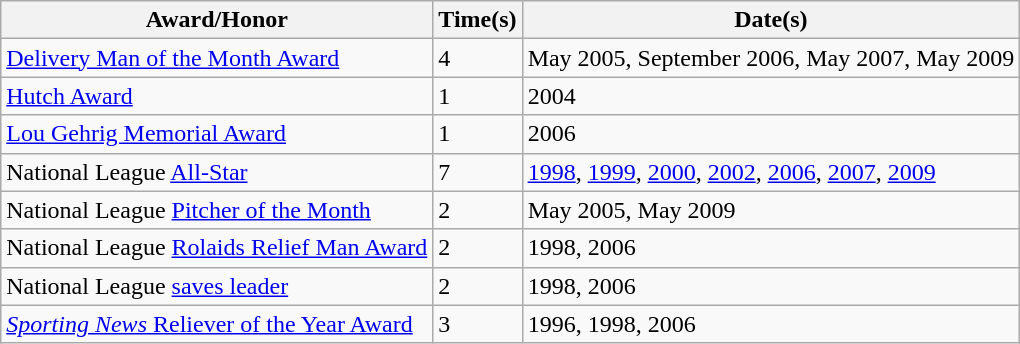<table class="wikitable">
<tr>
<th>Award/Honor</th>
<th>Time(s)</th>
<th>Date(s)</th>
</tr>
<tr>
<td><a href='#'>Delivery Man of the Month Award</a></td>
<td>4</td>
<td>May 2005, September 2006, May 2007, May 2009</td>
</tr>
<tr>
<td><a href='#'>Hutch Award</a></td>
<td>1</td>
<td>2004</td>
</tr>
<tr>
<td><a href='#'>Lou Gehrig Memorial Award</a></td>
<td>1</td>
<td>2006</td>
</tr>
<tr>
<td>National League <a href='#'>All-Star</a></td>
<td>7</td>
<td><a href='#'>1998</a>, <a href='#'>1999</a>, <a href='#'>2000</a>, <a href='#'>2002</a>, <a href='#'>2006</a>, <a href='#'>2007</a>, <a href='#'>2009</a></td>
</tr>
<tr>
<td>National League <a href='#'>Pitcher of the Month</a></td>
<td>2</td>
<td>May 2005, May 2009</td>
</tr>
<tr>
<td>National League <a href='#'>Rolaids Relief Man Award</a></td>
<td>2</td>
<td>1998, 2006</td>
</tr>
<tr>
<td>National League <a href='#'>saves leader</a></td>
<td>2</td>
<td>1998, 2006</td>
</tr>
<tr>
<td><a href='#'><em>Sporting News</em> Reliever of the Year Award</a></td>
<td>3</td>
<td>1996, 1998, 2006</td>
</tr>
</table>
